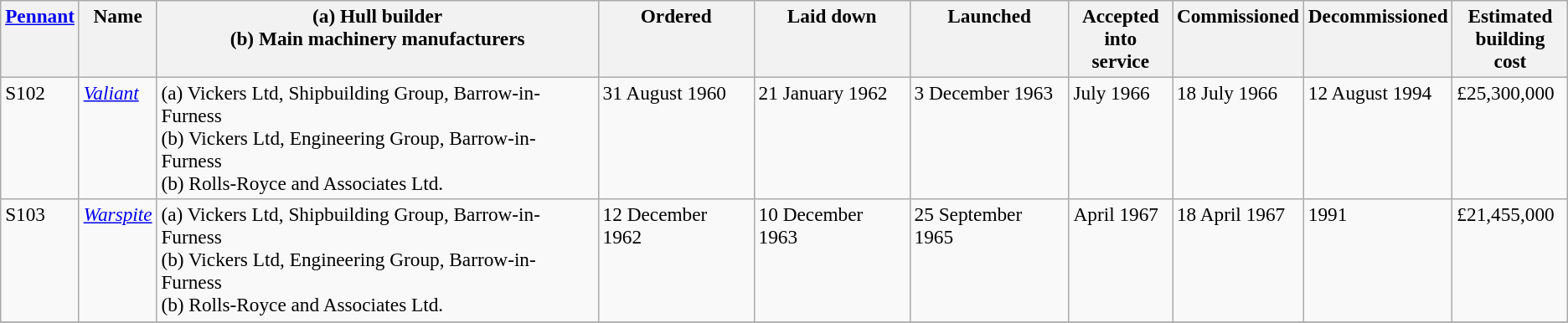<table class="wikitable" style="font-size:97%;">
<tr valign=top>
<th><a href='#'>Pennant</a></th>
<th>Name</th>
<th>(a) Hull builder<br>(b) Main machinery manufacturers</th>
<th>Ordered</th>
<th>Laid down</th>
<th>Launched</th>
<th>Accepted<br>into service</th>
<th>Commissioned</th>
<th>Decommissioned</th>
<th>Estimated<br>building cost</th>
</tr>
<tr valign=top>
<td>S102</td>
<td><a href='#'><em>Valiant</em></a></td>
<td>(a) Vickers Ltd, Shipbuilding Group, Barrow-in-Furness <br>(b) Vickers Ltd, Engineering Group, Barrow-in-Furness<br>(b) Rolls-Royce and Associates Ltd.</td>
<td>31 August 1960 </td>
<td>21 January 1962 </td>
<td>3 December 1963 </td>
<td>July 1966 </td>
<td>18 July 1966 </td>
<td>12 August 1994</td>
<td>£25,300,000 </td>
</tr>
<tr valign=top>
<td>S103</td>
<td><a href='#'><em>Warspite</em></a></td>
<td>(a) Vickers Ltd, Shipbuilding Group, Barrow-in-Furness <br>(b) Vickers Ltd, Engineering Group, Barrow-in-Furness<br>(b) Rolls-Royce and Associates Ltd.</td>
<td>12 December 1962 </td>
<td>10 December 1963 </td>
<td>25 September 1965 </td>
<td>April 1967 </td>
<td>18 April 1967 </td>
<td>1991</td>
<td>£21,455,000 </td>
</tr>
<tr>
</tr>
</table>
